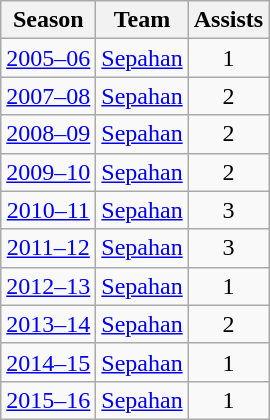<table class="wikitable" style="text-align: center;">
<tr>
<th>Season</th>
<th>Team</th>
<th>Assists</th>
</tr>
<tr>
<td><a href='#'>2005–06</a></td>
<td align="left"><a href='#'>Sepahan</a></td>
<td>1</td>
</tr>
<tr>
<td><a href='#'>2007–08</a></td>
<td align="left"><a href='#'>Sepahan</a></td>
<td>2</td>
</tr>
<tr>
<td><a href='#'>2008–09</a></td>
<td align="left"><a href='#'>Sepahan</a></td>
<td>2</td>
</tr>
<tr>
<td><a href='#'>2009–10</a></td>
<td align="left"><a href='#'>Sepahan</a></td>
<td>2</td>
</tr>
<tr>
<td><a href='#'>2010–11</a></td>
<td align="left"><a href='#'>Sepahan</a></td>
<td>3</td>
</tr>
<tr>
<td><a href='#'>2011–12</a></td>
<td align="left"><a href='#'>Sepahan</a></td>
<td>3</td>
</tr>
<tr>
<td><a href='#'>2012–13</a></td>
<td align="left"><a href='#'>Sepahan</a></td>
<td>1</td>
</tr>
<tr>
<td><a href='#'>2013–14</a></td>
<td align="left"><a href='#'>Sepahan</a></td>
<td>2</td>
</tr>
<tr>
<td><a href='#'>2014–15</a></td>
<td align="left"><a href='#'>Sepahan</a></td>
<td>1</td>
</tr>
<tr>
<td><a href='#'>2015–16</a></td>
<td align="left"><a href='#'>Sepahan</a></td>
<td>1</td>
</tr>
</table>
